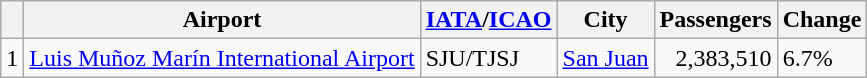<table class="wikitable sortable">
<tr>
<th></th>
<th>Airport</th>
<th><a href='#'>IATA</a>/<a href='#'>ICAO</a></th>
<th>City</th>
<th>Passengers</th>
<th>Change</th>
</tr>
<tr>
<td>1</td>
<td><a href='#'>Luis Muñoz Marín International Airport</a></td>
<td>SJU/TJSJ</td>
<td><a href='#'>San Juan</a></td>
<td align="right">2,383,510</td>
<td> 6.7%</td>
</tr>
</table>
